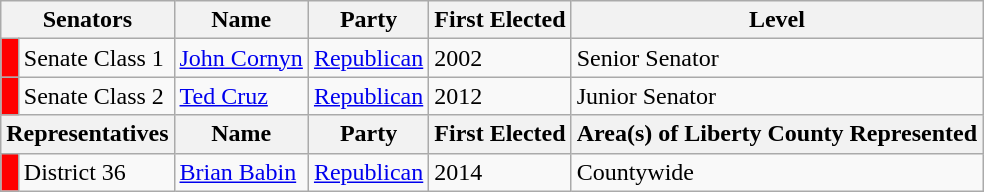<table class="wikitable">
<tr>
<th colspan="2" align="center" valign="bottom"><strong>Senators</strong></th>
<th align="center" valign="bottom"><strong>Name</strong></th>
<th align="center" valign="bottom"><strong>Party</strong></th>
<th align="center" valign="bottom"><strong>First Elected</strong></th>
<th align="center" valign="bottom"><strong>Level</strong></th>
</tr>
<tr>
<td bgcolor="red"> </td>
<td>Senate Class 1</td>
<td><a href='#'>John Cornyn</a></td>
<td><a href='#'>Republican</a></td>
<td>2002</td>
<td>Senior Senator</td>
</tr>
<tr>
<td bgcolor="red"> </td>
<td>Senate Class 2</td>
<td><a href='#'>Ted Cruz</a></td>
<td><a href='#'>Republican</a></td>
<td>2012</td>
<td>Junior Senator</td>
</tr>
<tr>
<th colspan="2" align="center" valign="bottom"><strong>Representatives</strong></th>
<th align="center" valign="bottom"><strong>Name</strong></th>
<th align="center" valign="bottom"><strong>Party</strong></th>
<th align="center" valign="bottom"><strong>First Elected</strong></th>
<th align="center" valign="bottom"><strong>Area(s) of Liberty County Represented</strong></th>
</tr>
<tr>
<td bgcolor="red"> </td>
<td>District 36</td>
<td><a href='#'>Brian Babin</a></td>
<td><a href='#'>Republican</a></td>
<td>2014</td>
<td>Countywide</td>
</tr>
</table>
